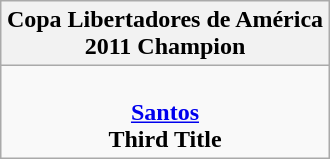<table class="wikitable" style="text-align: center; margin: 0 auto;">
<tr>
<th>Copa Libertadores de América<br>2011 Champion</th>
</tr>
<tr>
<td><br><strong><a href='#'>Santos</a></strong><br><strong>Third Title</strong></td>
</tr>
</table>
